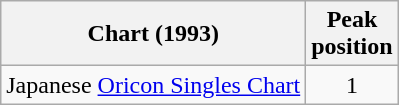<table class="wikitable">
<tr>
<th>Chart (1993)</th>
<th>Peak<br>position</th>
</tr>
<tr>
<td>Japanese <a href='#'>Oricon Singles Chart</a></td>
<td align="center">1</td>
</tr>
</table>
